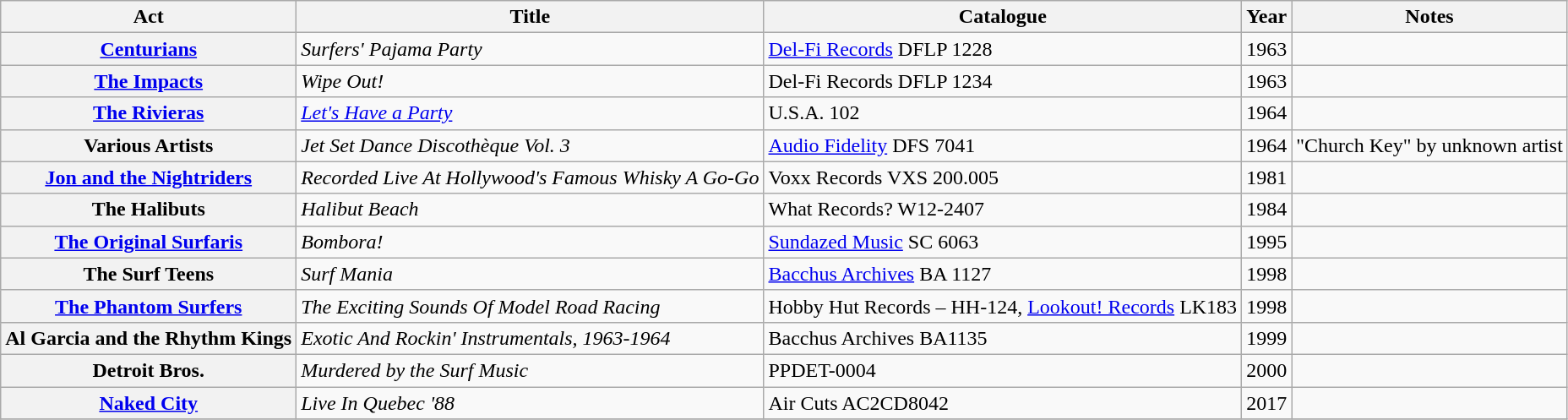<table class="wikitable plainrowheaders sortable">
<tr>
<th scope="col">Act</th>
<th scope="col">Title</th>
<th scope="col">Catalogue</th>
<th scope="col">Year</th>
<th scope="col" class="unsortable">Notes</th>
</tr>
<tr>
<th scope="row"><a href='#'>Centurians</a></th>
<td><em>Surfers' Pajama Party</em></td>
<td><a href='#'>Del-Fi Records</a> DFLP 1228</td>
<td>1963</td>
<td></td>
</tr>
<tr>
<th scope="row"><a href='#'>The Impacts</a></th>
<td><em>Wipe Out!</em></td>
<td>Del-Fi Records DFLP 1234</td>
<td>1963</td>
<td></td>
</tr>
<tr>
<th scope="row"><a href='#'>The Rivieras</a></th>
<td><em><a href='#'>Let's Have a Party</a></em></td>
<td>U.S.A. 102</td>
<td>1964</td>
<td></td>
</tr>
<tr>
<th scope="row">Various Artists</th>
<td><em>Jet Set Dance Discothèque Vol. 3</em></td>
<td><a href='#'>Audio Fidelity</a> DFS 7041</td>
<td>1964</td>
<td>"Church Key" by unknown artist</td>
</tr>
<tr>
<th scope="row"><a href='#'>Jon and the Nightriders</a></th>
<td><em>Recorded Live At Hollywood's Famous Whisky A Go-Go</em></td>
<td>Voxx Records VXS 200.005</td>
<td>1981</td>
<td></td>
</tr>
<tr>
<th scope="row">The Halibuts</th>
<td><em>Halibut Beach</em></td>
<td>What Records? W12-2407</td>
<td>1984</td>
<td></td>
</tr>
<tr>
<th scope="row"><a href='#'>The Original Surfaris</a></th>
<td><em>Bombora!</em></td>
<td><a href='#'>Sundazed Music</a> SC 6063</td>
<td>1995</td>
<td></td>
</tr>
<tr>
<th scope="row">The Surf Teens</th>
<td><em>Surf Mania</em></td>
<td><a href='#'>Bacchus Archives</a> BA 1127</td>
<td>1998</td>
<td></td>
</tr>
<tr>
<th scope="row"><a href='#'>The Phantom Surfers</a></th>
<td><em>The Exciting Sounds Of Model Road Racing</em></td>
<td>Hobby Hut Records – HH-124, <a href='#'>Lookout! Records</a> LK183</td>
<td>1998</td>
<td></td>
</tr>
<tr>
<th scope="row">Al Garcia and the Rhythm Kings</th>
<td><em>Exotic And Rockin' Instrumentals, 1963-1964</em></td>
<td>Bacchus Archives BA1135</td>
<td>1999</td>
<td></td>
</tr>
<tr>
<th scope="row">Detroit Bros.</th>
<td><em>Murdered by the Surf Music</em></td>
<td>PPDET-0004</td>
<td>2000</td>
<td></td>
</tr>
<tr>
<th scope="row"><a href='#'>Naked City</a></th>
<td><em>Live In Quebec '88</em></td>
<td>Air Cuts AC2CD8042</td>
<td>2017</td>
<td></td>
</tr>
<tr>
</tr>
</table>
